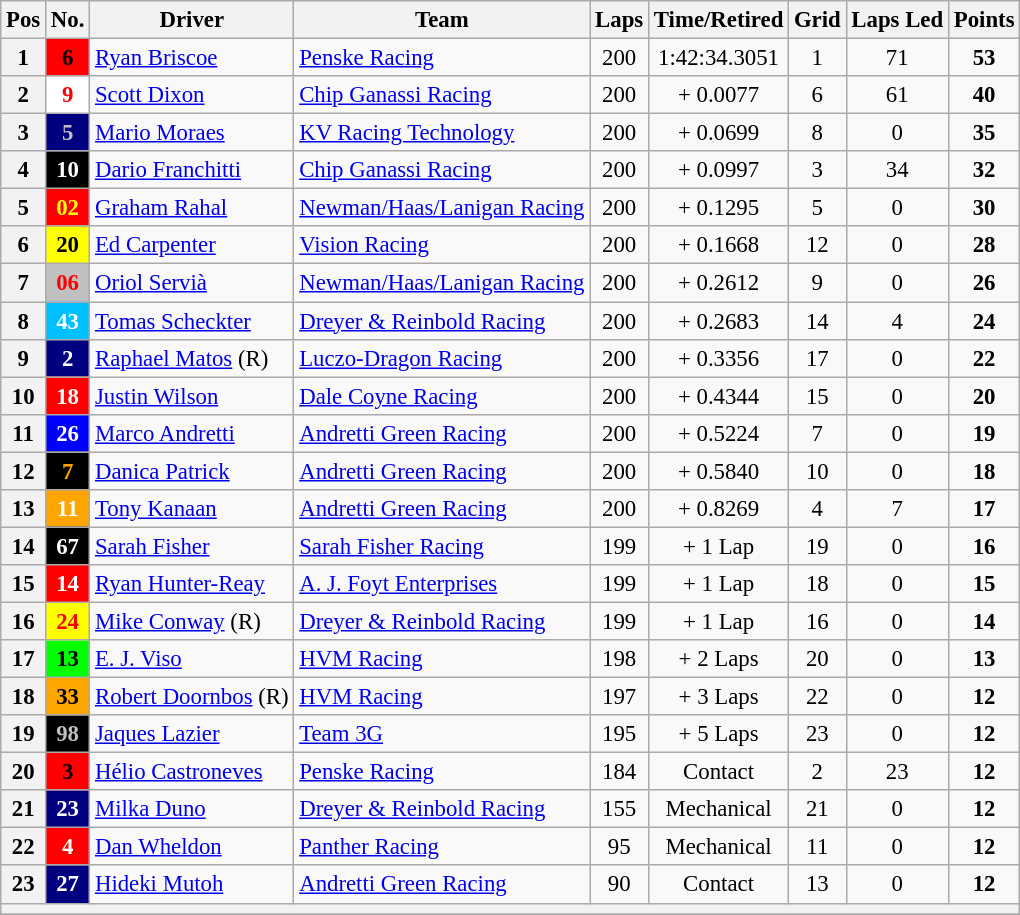<table class="wikitable" style="font-size:95%;">
<tr>
<th>Pos</th>
<th>No.</th>
<th>Driver</th>
<th>Team</th>
<th>Laps</th>
<th>Time/Retired</th>
<th>Grid</th>
<th>Laps Led</th>
<th>Points</th>
</tr>
<tr>
<th>1</th>
<td style="background:#FF0000; color:black;" align="center"><strong>6</strong></td>
<td> <a href='#'>Ryan Briscoe</a></td>
<td><a href='#'>Penske Racing</a></td>
<td align=center>200</td>
<td align=center>1:42:34.3051</td>
<td align=center>1</td>
<td align=center>71</td>
<td align=center><strong>53</strong></td>
</tr>
<tr>
<th>2</th>
<td style="background:#FFFFFF; color:red;" align=center><strong>9</strong></td>
<td> <a href='#'>Scott Dixon</a></td>
<td><a href='#'>Chip Ganassi Racing</a></td>
<td align=center>200</td>
<td align=center>+ 0.0077</td>
<td align=center>6</td>
<td align=center>61</td>
<td align=center><strong>40</strong></td>
</tr>
<tr>
<th>3</th>
<td style="background:navy; color:silver;" align=center><strong>5</strong></td>
<td> <a href='#'>Mario Moraes</a></td>
<td><a href='#'>KV Racing Technology</a></td>
<td align=center>200</td>
<td align=center>+ 0.0699</td>
<td align=center>8</td>
<td align=center>0</td>
<td align=center><strong>35</strong></td>
</tr>
<tr>
<th>4</th>
<td style="background:black; color:white;" align=center><strong>10</strong></td>
<td> <a href='#'>Dario Franchitti</a></td>
<td><a href='#'>Chip Ganassi Racing</a></td>
<td align=center>200</td>
<td align=center>+ 0.0997</td>
<td align=center>3</td>
<td align=center>34</td>
<td align=center><strong>32</strong></td>
</tr>
<tr>
<th>5</th>
<td style="background:red; color:yellow;" align=center><strong>02</strong></td>
<td> <a href='#'>Graham Rahal</a></td>
<td><a href='#'>Newman/Haas/Lanigan Racing</a></td>
<td align=center>200</td>
<td align=center>+ 0.1295</td>
<td align=center>5</td>
<td align=center>0</td>
<td align=center><strong>30</strong></td>
</tr>
<tr>
<th>6</th>
<td style="background:yellow; color:black;" align=center><strong>20</strong></td>
<td> <a href='#'>Ed Carpenter</a></td>
<td><a href='#'>Vision Racing</a></td>
<td align=center>200</td>
<td align=center>+ 0.1668</td>
<td align=center>12</td>
<td align=center>0</td>
<td align=center><strong>28</strong></td>
</tr>
<tr>
<th>7</th>
<td style="background:silver; color:red;" align=center><strong>06</strong></td>
<td> <a href='#'>Oriol Servià</a></td>
<td><a href='#'>Newman/Haas/Lanigan Racing</a></td>
<td align=center>200</td>
<td align=center>+ 0.2612</td>
<td align=center>9</td>
<td align=center>0</td>
<td align=center><strong>26</strong></td>
</tr>
<tr>
<th>8</th>
<td style="background:DeepSkyBlue; color:white;" align=center><strong>43</strong></td>
<td> <a href='#'>Tomas Scheckter</a></td>
<td><a href='#'>Dreyer & Reinbold Racing</a></td>
<td align=center>200</td>
<td align=center>+ 0.2683</td>
<td align=center>14</td>
<td align=center>4</td>
<td align=center><strong>24</strong></td>
</tr>
<tr>
<th>9</th>
<td style="background:navy; color:white;" align=center><strong>2</strong></td>
<td> <a href='#'>Raphael Matos</a> (R)</td>
<td><a href='#'>Luczo-Dragon Racing</a></td>
<td align=center>200</td>
<td align=center>+ 0.3356</td>
<td align=center>17</td>
<td align=center>0</td>
<td align=center><strong>22</strong></td>
</tr>
<tr>
<th>10</th>
<td style="background:red; color:white;" align=center><strong>18</strong></td>
<td> <a href='#'>Justin Wilson</a></td>
<td><a href='#'>Dale Coyne Racing</a></td>
<td align=center>200</td>
<td align=center>+ 0.4344</td>
<td align=center>15</td>
<td align=center>0</td>
<td align=center><strong>20</strong></td>
</tr>
<tr>
<th>11</th>
<td style="background:blue; color:white;" align=center><strong>26</strong></td>
<td> <a href='#'>Marco Andretti</a></td>
<td><a href='#'>Andretti Green Racing</a></td>
<td align=center>200</td>
<td align=center>+ 0.5224</td>
<td align=center>7</td>
<td align=center>0</td>
<td align=center><strong>19</strong></td>
</tr>
<tr>
<th>12</th>
<td style="background:black; color:orange;" align=center><strong>7</strong></td>
<td> <a href='#'>Danica Patrick</a></td>
<td><a href='#'>Andretti Green Racing</a></td>
<td align=center>200</td>
<td align=center>+ 0.5840</td>
<td align=center>10</td>
<td align=center>0</td>
<td align=center><strong>18</strong></td>
</tr>
<tr>
<th>13</th>
<td style="background:orange; color:white;" align=center><strong>11</strong></td>
<td> <a href='#'>Tony Kanaan</a></td>
<td><a href='#'>Andretti Green Racing</a></td>
<td align=center>200</td>
<td align=center>+ 0.8269</td>
<td align=center>4</td>
<td align=center>7</td>
<td align=center><strong>17</strong></td>
</tr>
<tr>
<th>14</th>
<td style="background:black; color:white;" align=center><strong>67</strong></td>
<td> <a href='#'>Sarah Fisher</a></td>
<td><a href='#'>Sarah Fisher Racing</a></td>
<td align=center>199</td>
<td align=center>+ 1 Lap</td>
<td align=center>19</td>
<td align=center>0</td>
<td align=center><strong>16</strong></td>
</tr>
<tr>
<th>15</th>
<td style="background:red; color:white;" align=center><strong>14</strong></td>
<td> <a href='#'>Ryan Hunter-Reay</a></td>
<td><a href='#'>A. J. Foyt Enterprises</a></td>
<td align=center>199</td>
<td align=center>+ 1 Lap</td>
<td align=center>18</td>
<td align=center>0</td>
<td align=center><strong>15</strong></td>
</tr>
<tr>
<th>16</th>
<td style="background:yellow; color:red;" align=center><strong>24</strong></td>
<td> <a href='#'>Mike Conway</a> (R)</td>
<td><a href='#'>Dreyer & Reinbold Racing</a></td>
<td align=center>199</td>
<td align=center>+ 1 Lap</td>
<td align=center>16</td>
<td align=center>0</td>
<td align=center><strong>14</strong></td>
</tr>
<tr>
<th>17</th>
<td style="background:lime; color:black;" align=center><strong>13</strong></td>
<td> <a href='#'>E. J. Viso</a></td>
<td><a href='#'>HVM Racing</a></td>
<td align=center>198</td>
<td align=center>+ 2 Laps</td>
<td align=center>20</td>
<td align=center>0</td>
<td align=center><strong>13</strong></td>
</tr>
<tr>
<th>18</th>
<td style="background:orange; color:black;" align=center><strong>33</strong></td>
<td> <a href='#'>Robert Doornbos</a> (R)</td>
<td><a href='#'>HVM Racing</a></td>
<td align=center>197</td>
<td align=center>+ 3 Laps</td>
<td align=center>22</td>
<td align=center>0</td>
<td align=center><strong>12</strong></td>
</tr>
<tr>
<th>19</th>
<td style="background:black; color:silver;" align=center><strong>98</strong></td>
<td> <a href='#'>Jaques Lazier</a></td>
<td><a href='#'>Team 3G</a></td>
<td align=center>195</td>
<td align=center>+ 5 Laps</td>
<td align=center>23</td>
<td align=center>0</td>
<td align=center><strong>12</strong></td>
</tr>
<tr>
<th>20</th>
<td style="background:red; color:black;" align="center"><strong>3</strong></td>
<td> <a href='#'>Hélio Castroneves</a></td>
<td><a href='#'>Penske Racing</a></td>
<td align=center>184</td>
<td align=center>Contact</td>
<td align=center>2</td>
<td align=center>23</td>
<td align=center><strong>12</strong></td>
</tr>
<tr>
<th>21</th>
<td style="background:navy; color:white;" align=center><strong>23</strong></td>
<td> <a href='#'>Milka Duno</a></td>
<td><a href='#'>Dreyer & Reinbold Racing</a></td>
<td align=center>155</td>
<td align=center>Mechanical</td>
<td align=center>21</td>
<td align=center>0</td>
<td align=center><strong>12</strong></td>
</tr>
<tr>
<th>22</th>
<td style="background:red; color:white;" align=center><strong>4</strong></td>
<td> <a href='#'>Dan Wheldon</a></td>
<td><a href='#'>Panther Racing</a></td>
<td align=center>95</td>
<td align=center>Mechanical</td>
<td align=center>11</td>
<td align=center>0</td>
<td align=center><strong>12</strong></td>
</tr>
<tr>
<th>23</th>
<td style="background:navy; color:white;" align=center><strong>27</strong></td>
<td> <a href='#'>Hideki Mutoh</a></td>
<td><a href='#'>Andretti Green Racing</a></td>
<td align=center>90</td>
<td align=center>Contact</td>
<td align=center>13</td>
<td align=center>0</td>
<td align=center><strong>12</strong></td>
</tr>
<tr>
<th colspan=9></th>
</tr>
<tr>
</tr>
</table>
